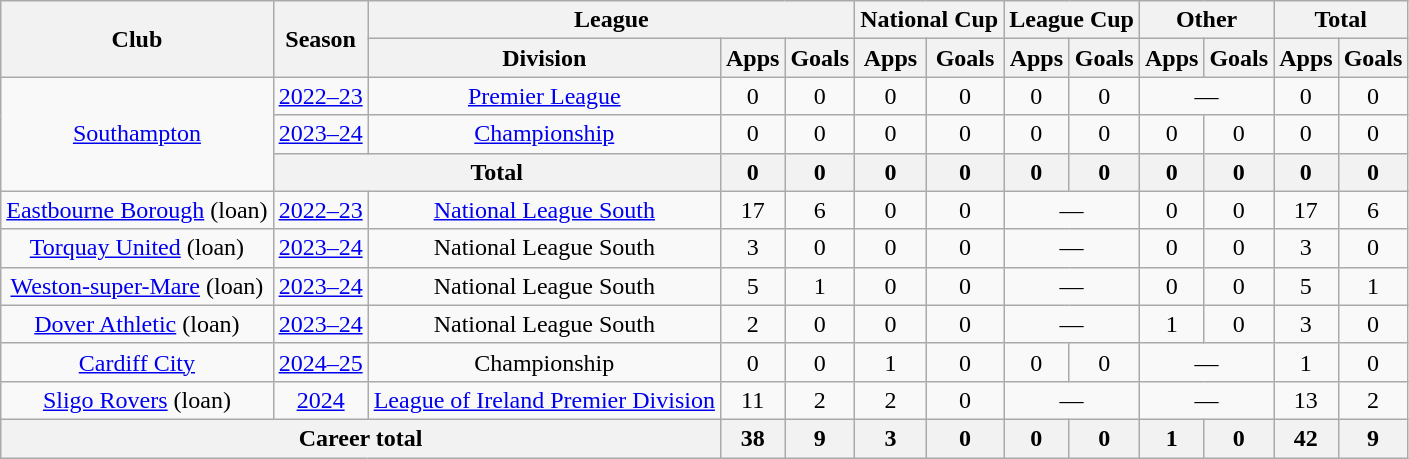<table class=wikitable style=text-align:center>
<tr>
<th rowspan=2>Club</th>
<th rowspan=2>Season</th>
<th colspan=3>League</th>
<th colspan=2>National Cup</th>
<th colspan=2>League Cup</th>
<th colspan=2>Other</th>
<th colspan=2>Total</th>
</tr>
<tr>
<th>Division</th>
<th>Apps</th>
<th>Goals</th>
<th>Apps</th>
<th>Goals</th>
<th>Apps</th>
<th>Goals</th>
<th>Apps</th>
<th>Goals</th>
<th>Apps</th>
<th>Goals</th>
</tr>
<tr>
<td rowspan="3"><a href='#'>Southampton</a></td>
<td><a href='#'>2022–23</a></td>
<td><a href='#'>Premier League</a></td>
<td>0</td>
<td>0</td>
<td>0</td>
<td>0</td>
<td>0</td>
<td>0</td>
<td colspan="2">—</td>
<td>0</td>
<td>0</td>
</tr>
<tr>
<td><a href='#'>2023–24</a></td>
<td><a href='#'>Championship</a></td>
<td>0</td>
<td>0</td>
<td>0</td>
<td>0</td>
<td>0</td>
<td>0</td>
<td>0</td>
<td>0</td>
<td>0</td>
<td>0</td>
</tr>
<tr>
<th colspan="2">Total</th>
<th>0</th>
<th>0</th>
<th>0</th>
<th>0</th>
<th>0</th>
<th>0</th>
<th>0</th>
<th>0</th>
<th>0</th>
<th>0</th>
</tr>
<tr>
<td><a href='#'>Eastbourne Borough</a> (loan)</td>
<td><a href='#'>2022–23</a></td>
<td><a href='#'>National League South</a></td>
<td>17</td>
<td>6</td>
<td>0</td>
<td>0</td>
<td colspan="2">—</td>
<td>0</td>
<td>0</td>
<td>17</td>
<td>6</td>
</tr>
<tr>
<td><a href='#'>Torquay United</a> (loan)</td>
<td><a href='#'>2023–24</a></td>
<td>National League South</td>
<td>3</td>
<td>0</td>
<td>0</td>
<td>0</td>
<td colspan="2">—</td>
<td>0</td>
<td>0</td>
<td>3</td>
<td>0</td>
</tr>
<tr>
<td><a href='#'>Weston-super-Mare</a> (loan)</td>
<td><a href='#'>2023–24</a></td>
<td>National League South</td>
<td>5</td>
<td>1</td>
<td>0</td>
<td>0</td>
<td colspan="2">—</td>
<td>0</td>
<td>0</td>
<td>5</td>
<td>1</td>
</tr>
<tr>
<td><a href='#'>Dover Athletic</a> (loan)</td>
<td><a href='#'>2023–24</a></td>
<td>National League South</td>
<td>2</td>
<td>0</td>
<td>0</td>
<td>0</td>
<td colspan="2">—</td>
<td>1</td>
<td>0</td>
<td>3</td>
<td>0</td>
</tr>
<tr>
<td><a href='#'>Cardiff City</a></td>
<td><a href='#'>2024–25</a></td>
<td>Championship</td>
<td>0</td>
<td>0</td>
<td>1</td>
<td>0</td>
<td>0</td>
<td>0</td>
<td colspan="2">—</td>
<td>1</td>
<td>0</td>
</tr>
<tr>
<td><a href='#'>Sligo Rovers</a> (loan)</td>
<td><a href='#'>2024</a></td>
<td><a href='#'>League of Ireland Premier Division</a></td>
<td>11</td>
<td>2</td>
<td>2</td>
<td>0</td>
<td colspan="2">—</td>
<td colspan="2">—</td>
<td>13</td>
<td>2</td>
</tr>
<tr>
<th colspan="3">Career total</th>
<th>38</th>
<th>9</th>
<th>3</th>
<th>0</th>
<th>0</th>
<th>0</th>
<th>1</th>
<th>0</th>
<th>42</th>
<th>9</th>
</tr>
</table>
